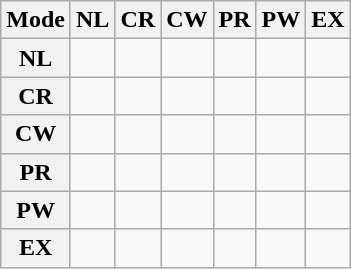<table class="wikitable">
<tr>
<th>Mode</th>
<th>NL</th>
<th>CR</th>
<th>CW</th>
<th>PR</th>
<th>PW</th>
<th>EX</th>
</tr>
<tr>
<th>NL</th>
<td></td>
<td></td>
<td></td>
<td></td>
<td></td>
<td></td>
</tr>
<tr>
<th>CR</th>
<td></td>
<td></td>
<td></td>
<td></td>
<td></td>
<td></td>
</tr>
<tr>
<th>CW</th>
<td></td>
<td></td>
<td></td>
<td></td>
<td></td>
<td></td>
</tr>
<tr>
<th>PR</th>
<td></td>
<td></td>
<td></td>
<td></td>
<td></td>
<td></td>
</tr>
<tr>
<th>PW</th>
<td></td>
<td></td>
<td></td>
<td></td>
<td></td>
<td></td>
</tr>
<tr>
<th>EX</th>
<td></td>
<td></td>
<td></td>
<td></td>
<td></td>
<td></td>
</tr>
</table>
